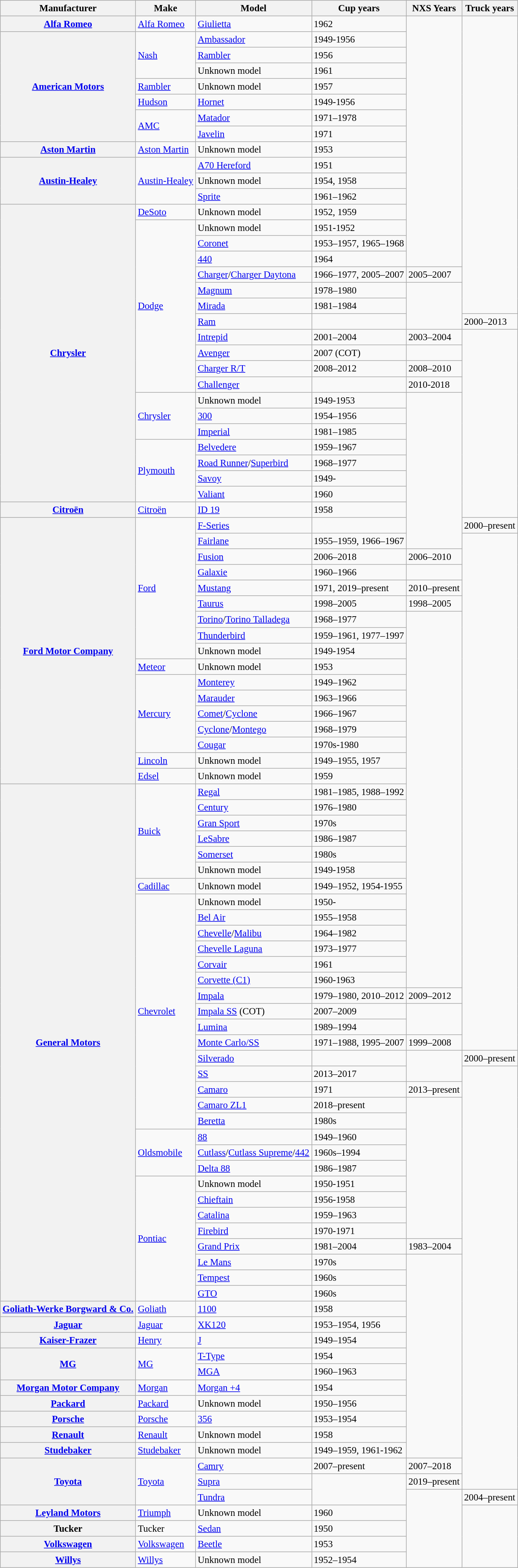<table class="wikitable sortable" style="font-size: 95%;">
<tr>
<th>Manufacturer</th>
<th>Make</th>
<th>Model</th>
<th>Cup years</th>
<th>NXS Years</th>
<th>Truck years</th>
</tr>
<tr>
<th><a href='#'>Alfa Romeo</a> </th>
<td><a href='#'>Alfa Romeo</a></td>
<td><a href='#'>Giulietta</a></td>
<td>1962</td>
<td rowspan="16"></td>
<td rowspan="19"></td>
</tr>
<tr>
<th rowspan=7><a href='#'>American Motors</a> </th>
<td rowspan=3><a href='#'>Nash</a></td>
<td><a href='#'>Ambassador</a></td>
<td rowspan="1">1949-1956</td>
</tr>
<tr>
<td><a href='#'>Rambler</a></td>
<td rowspan="1">1956</td>
</tr>
<tr>
<td>Unknown model</td>
<td>1961</td>
</tr>
<tr>
<td><a href='#'>Rambler</a></td>
<td>Unknown model</td>
<td rowspan="1">1957</td>
</tr>
<tr>
<td><a href='#'>Hudson</a></td>
<td><a href='#'>Hornet</a></td>
<td rowspan="1">1949-1956</td>
</tr>
<tr>
<td rowspan="2"><a href='#'>AMC</a></td>
<td><a href='#'>Matador</a></td>
<td>1971–1978</td>
</tr>
<tr>
<td><a href='#'>Javelin</a></td>
<td>1971</td>
</tr>
<tr>
<th><a href='#'>Aston Martin</a> </th>
<td><a href='#'>Aston Martin</a></td>
<td>Unknown model</td>
<td>1953</td>
</tr>
<tr>
<th rowspan=3><a href='#'>Austin-Healey</a> </th>
<td rowspan=3><a href='#'>Austin-Healey</a></td>
<td><a href='#'>A70 Hereford</a></td>
<td>1951</td>
</tr>
<tr>
<td>Unknown model</td>
<td>1954, 1958</td>
</tr>
<tr>
<td><a href='#'>Sprite</a></td>
<td>1961–1962</td>
</tr>
<tr>
<th rowspan="19"><a href='#'>Chrysler</a> </th>
<td><a href='#'>DeSoto</a></td>
<td>Unknown model</td>
<td>1952, 1959</td>
</tr>
<tr>
<td rowspan="11"><a href='#'>Dodge</a></td>
<td>Unknown model</td>
<td>1951-1952</td>
</tr>
<tr>
<td><a href='#'>Coronet</a></td>
<td>1953–1957, 1965–1968</td>
</tr>
<tr>
<td><a href='#'>440</a></td>
<td>1964</td>
</tr>
<tr>
<td><a href='#'>Charger</a>/<a href='#'>Charger Daytona</a></td>
<td>1966–1977, 2005–2007</td>
<td>2005–2007</td>
</tr>
<tr>
<td><a href='#'>Magnum</a></td>
<td>1978–1980</td>
<td rowspan="3"></td>
</tr>
<tr>
<td><a href='#'>Mirada</a></td>
<td>1981–1984</td>
</tr>
<tr>
<td><a href='#'>Ram</a></td>
<td></td>
<td>2000–2013</td>
</tr>
<tr>
<td><a href='#'>Intrepid</a></td>
<td>2001–2004</td>
<td>2003–2004</td>
<td rowspan="12"></td>
</tr>
<tr>
<td><a href='#'>Avenger</a></td>
<td>2007 (COT)</td>
<td></td>
</tr>
<tr>
<td><a href='#'>Charger R/T</a></td>
<td>2008–2012</td>
<td>2008–2010</td>
</tr>
<tr>
<td><a href='#'>Challenger</a></td>
<td></td>
<td>2010-2018</td>
</tr>
<tr>
<td rowspan="3"><a href='#'>Chrysler</a></td>
<td>Unknown model</td>
<td>1949-1953</td>
<td rowspan="10"></td>
</tr>
<tr>
<td><a href='#'>300</a></td>
<td>1954–1956</td>
</tr>
<tr>
<td><a href='#'>Imperial</a></td>
<td>1981–1985</td>
</tr>
<tr>
<td rowspan="4"><a href='#'>Plymouth</a></td>
<td><a href='#'>Belvedere</a></td>
<td>1959–1967</td>
</tr>
<tr>
<td><a href='#'>Road Runner</a>/<a href='#'>Superbird</a></td>
<td>1968–1977</td>
</tr>
<tr>
<td><a href='#'>Savoy</a></td>
<td>1949-</td>
</tr>
<tr>
<td><a href='#'>Valiant</a></td>
<td>1960</td>
</tr>
<tr>
<th><a href='#'>Citroën</a> </th>
<td><a href='#'>Citroën</a></td>
<td><a href='#'>ID 19</a></td>
<td>1958</td>
</tr>
<tr>
<th rowspan="17"><a href='#'>Ford Motor Company</a> </th>
<td rowspan="9"><a href='#'>Ford</a></td>
<td><a href='#'>F-Series</a></td>
<td></td>
<td>2000–present</td>
</tr>
<tr>
<td><a href='#'>Fairlane</a></td>
<td>1955–1959, 1966–1967</td>
<td rowspan="33"></td>
</tr>
<tr>
<td><a href='#'>Fusion</a></td>
<td>2006–2018</td>
<td>2006–2010</td>
</tr>
<tr>
<td><a href='#'>Galaxie</a></td>
<td>1960–1966</td>
<td></td>
</tr>
<tr>
<td><a href='#'>Mustang</a></td>
<td>1971, 2019–present</td>
<td>2010–present</td>
</tr>
<tr>
<td><a href='#'>Taurus</a></td>
<td>1998–2005</td>
<td>1998–2005</td>
</tr>
<tr>
<td><a href='#'>Torino</a>/<a href='#'>Torino Talladega</a></td>
<td>1968–1977</td>
<td rowspan="24"></td>
</tr>
<tr>
<td><a href='#'>Thunderbird</a></td>
<td>1959–1961, 1977–1997</td>
</tr>
<tr>
<td>Unknown model</td>
<td>1949-1954</td>
</tr>
<tr>
<td rowspan="1"><a href='#'>Meteor</a> </td>
<td>Unknown model</td>
<td>1953</td>
</tr>
<tr>
<td rowspan="5"><a href='#'>Mercury</a></td>
<td><a href='#'>Monterey</a></td>
<td>1949–1962</td>
</tr>
<tr>
<td><a href='#'>Marauder</a></td>
<td>1963–1966</td>
</tr>
<tr>
<td><a href='#'>Comet</a>/<a href='#'>Cyclone</a></td>
<td>1966–1967</td>
</tr>
<tr>
<td><a href='#'>Cyclone</a>/<a href='#'>Montego</a></td>
<td>1968–1979</td>
</tr>
<tr>
<td><a href='#'>Cougar</a></td>
<td>1970s-1980</td>
</tr>
<tr>
<td><a href='#'>Lincoln</a></td>
<td>Unknown model</td>
<td>1949–1955, 1957</td>
</tr>
<tr>
<td><a href='#'>Edsel</a></td>
<td>Unknown model</td>
<td>1959</td>
</tr>
<tr>
<th rowspan="33"><a href='#'>General Motors</a> </th>
<td rowspan="6"><a href='#'>Buick</a></td>
<td><a href='#'>Regal</a></td>
<td>1981–1985, 1988–1992</td>
</tr>
<tr>
<td><a href='#'>Century</a></td>
<td>1976–1980</td>
</tr>
<tr>
<td><a href='#'>Gran Sport</a></td>
<td>1970s</td>
</tr>
<tr>
<td><a href='#'>LeSabre</a></td>
<td>1986–1987</td>
</tr>
<tr>
<td><a href='#'>Somerset</a></td>
<td>1980s</td>
</tr>
<tr>
<td>Unknown model</td>
<td>1949-1958</td>
</tr>
<tr>
<td><a href='#'>Cadillac</a></td>
<td>Unknown model</td>
<td>1949–1952, 1954-1955</td>
</tr>
<tr>
<td rowspan="15"><a href='#'>Chevrolet</a></td>
<td>Unknown model</td>
<td>1950-</td>
</tr>
<tr>
<td><a href='#'>Bel Air</a></td>
<td>1955–1958</td>
</tr>
<tr>
<td><a href='#'>Chevelle</a>/<a href='#'>Malibu</a></td>
<td>1964–1982</td>
</tr>
<tr>
<td><a href='#'>Chevelle Laguna</a></td>
<td>1973–1977</td>
</tr>
<tr>
<td><a href='#'>Corvair</a></td>
<td>1961</td>
</tr>
<tr>
<td><a href='#'>Corvette (C1)</a></td>
<td>1960-1963</td>
</tr>
<tr>
<td><a href='#'>Impala</a></td>
<td>1979–1980, 2010–2012</td>
<td>2009–2012</td>
</tr>
<tr>
<td><a href='#'>Impala SS</a> (COT)</td>
<td>2007–2009</td>
<td rowspan="2"></td>
</tr>
<tr>
<td><a href='#'>Lumina</a></td>
<td>1989–1994</td>
</tr>
<tr>
<td><a href='#'>Monte Carlo/SS</a></td>
<td>1971–1988, 1995–2007</td>
<td>1999–2008</td>
</tr>
<tr>
<td><a href='#'>Silverado</a></td>
<td></td>
<td rowspan="2"></td>
<td>2000–present</td>
</tr>
<tr>
<td><a href='#'>SS</a></td>
<td>2013–2017</td>
<td rowspan="27"></td>
</tr>
<tr>
<td><a href='#'>Camaro</a></td>
<td>1971</td>
<td>2013–present</td>
</tr>
<tr>
<td><a href='#'>Camaro ZL1</a></td>
<td>2018–present</td>
<td rowspan="9"></td>
</tr>
<tr>
<td><a href='#'>Beretta</a></td>
<td>1980s</td>
</tr>
<tr>
<td rowspan="3"><a href='#'>Oldsmobile</a></td>
<td><a href='#'>88</a></td>
<td>1949–1960</td>
</tr>
<tr>
<td><a href='#'>Cutlass</a>/<a href='#'>Cutlass Supreme</a>/<a href='#'>442</a></td>
<td>1960s–1994</td>
</tr>
<tr>
<td><a href='#'>Delta 88</a></td>
<td>1986–1987</td>
</tr>
<tr>
<td rowspan="8"><a href='#'>Pontiac</a></td>
<td>Unknown model</td>
<td>1950-1951</td>
</tr>
<tr>
<td><a href='#'>Chieftain</a></td>
<td>1956-1958</td>
</tr>
<tr>
<td><a href='#'>Catalina</a></td>
<td>1959–1963</td>
</tr>
<tr>
<td><a href='#'>Firebird</a></td>
<td>1970-1971</td>
</tr>
<tr>
<td><a href='#'>Grand Prix</a></td>
<td>1981–2004</td>
<td>1983–2004</td>
</tr>
<tr>
<td><a href='#'>Le Mans</a></td>
<td>1970s</td>
<td rowspan="13"></td>
</tr>
<tr>
<td><a href='#'>Tempest</a></td>
<td>1960s</td>
</tr>
<tr>
<td><a href='#'>GTO</a></td>
<td>1960s</td>
</tr>
<tr>
<th><a href='#'>Goliath-Werke Borgward & Co.</a> </th>
<td><a href='#'>Goliath</a></td>
<td><a href='#'>1100</a></td>
<td>1958</td>
</tr>
<tr>
<th><a href='#'>Jaguar</a> </th>
<td><a href='#'>Jaguar</a></td>
<td><a href='#'>XK120</a></td>
<td>1953–1954, 1956</td>
</tr>
<tr>
<th><a href='#'>Kaiser-Frazer</a> </th>
<td><a href='#'>Henry</a></td>
<td><a href='#'>J</a></td>
<td>1949–1954</td>
</tr>
<tr>
<th rowspan="2"><a href='#'>MG</a> </th>
<td rowspan="2"><a href='#'>MG</a></td>
<td><a href='#'>T-Type</a></td>
<td>1954</td>
</tr>
<tr>
<td><a href='#'>MGA</a></td>
<td>1960–1963</td>
</tr>
<tr>
<th><a href='#'>Morgan Motor Company</a> </th>
<td><a href='#'>Morgan</a></td>
<td><a href='#'>Morgan +4</a></td>
<td>1954</td>
</tr>
<tr>
<th><a href='#'>Packard</a> </th>
<td><a href='#'>Packard</a></td>
<td>Unknown model</td>
<td>1950–1956</td>
</tr>
<tr>
<th><a href='#'>Porsche</a> </th>
<td><a href='#'>Porsche</a></td>
<td><a href='#'>356</a></td>
<td>1953–1954</td>
</tr>
<tr>
<th><a href='#'>Renault</a> </th>
<td><a href='#'>Renault</a></td>
<td>Unknown model</td>
<td>1958</td>
</tr>
<tr>
<th><a href='#'>Studebaker</a> </th>
<td><a href='#'>Studebaker</a></td>
<td>Unknown model</td>
<td>1949–1959, 1961-1962</td>
</tr>
<tr>
<th rowspan="3"><a href='#'>Toyota</a> </th>
<td rowspan="3"><a href='#'>Toyota</a></td>
<td><a href='#'>Camry</a></td>
<td>2007–present</td>
<td>2007–2018</td>
</tr>
<tr>
<td><a href='#'>Supra</a></td>
<td rowspan="2"></td>
<td>2019–present</td>
</tr>
<tr>
<td><a href='#'>Tundra</a></td>
<td rowspan="5"></td>
<td>2004–present</td>
</tr>
<tr>
<th><a href='#'>Leyland Motors</a> </th>
<td><a href='#'>Triumph</a></td>
<td>Unknown model</td>
<td>1960</td>
<td rowspan="4"></td>
</tr>
<tr>
<th>Tucker </th>
<td>Tucker</td>
<td><a href='#'>Sedan</a></td>
<td>1950</td>
</tr>
<tr>
<th><a href='#'>Volkswagen</a> </th>
<td><a href='#'>Volkswagen</a></td>
<td><a href='#'>Beetle</a></td>
<td>1953</td>
</tr>
<tr>
<th><a href='#'>Willys</a> </th>
<td><a href='#'>Willys</a></td>
<td>Unknown model</td>
<td>1952–1954</td>
</tr>
</table>
